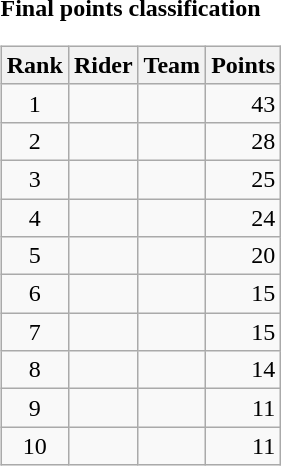<table>
<tr>
<td><strong>Final points classification</strong><br><table class="wikitable">
<tr>
<th scope="col">Rank</th>
<th scope="col">Rider</th>
<th scope="col">Team</th>
<th scope="col">Points</th>
</tr>
<tr>
<td style="text-align:center;">1</td>
<td> </td>
<td></td>
<td style="text-align:right;">43</td>
</tr>
<tr>
<td style="text-align:center;">2</td>
<td></td>
<td></td>
<td style="text-align:right;">28</td>
</tr>
<tr>
<td style="text-align:center;">3</td>
<td></td>
<td></td>
<td style="text-align:right;">25</td>
</tr>
<tr>
<td style="text-align:center;">4</td>
<td></td>
<td></td>
<td style="text-align:right;">24</td>
</tr>
<tr>
<td style="text-align:center;">5</td>
<td></td>
<td></td>
<td style="text-align:right;">20</td>
</tr>
<tr>
<td style="text-align:center;">6</td>
<td></td>
<td></td>
<td style="text-align:right;">15</td>
</tr>
<tr>
<td style="text-align:center;">7</td>
<td></td>
<td></td>
<td style="text-align:right;">15</td>
</tr>
<tr>
<td style="text-align:center;">8</td>
<td></td>
<td></td>
<td style="text-align:right;">14</td>
</tr>
<tr>
<td style="text-align:center;">9</td>
<td></td>
<td></td>
<td style="text-align:right;">11</td>
</tr>
<tr>
<td style="text-align:center;">10</td>
<td></td>
<td></td>
<td style="text-align:right;">11</td>
</tr>
</table>
</td>
</tr>
</table>
